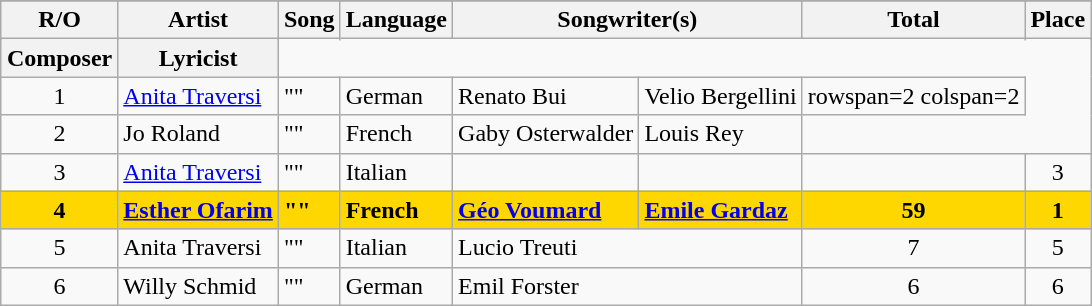<table class="sortable wikitable" style="margin: 1em auto 1em auto; text-align:center">
<tr>
</tr>
<tr>
<th rowspan="2">R/O</th>
<th rowspan="2">Artist</th>
<th rowspan="2">Song</th>
<th rowspan="2">Language</th>
<th colspan="2">Songwriter(s)</th>
<th rowspan="2">Total</th>
<th rowspan="2">Place</th>
</tr>
<tr>
</tr>
<tr>
<th>Composer</th>
<th>Lyricist</th>
</tr>
<tr>
<td>1</td>
<td align="left"><a href='#'>Anita Traversi</a></td>
<td align="left">""</td>
<td align="left">German</td>
<td align="left">Renato Bui</td>
<td align="left">Velio Bergellini</td>
<td>rowspan=2 colspan=2 </td>
</tr>
<tr>
<td>2</td>
<td align="left">Jo Roland</td>
<td align="left">""</td>
<td align="left">French</td>
<td align="left">Gaby Osterwalder</td>
<td align="left">Louis Rey</td>
</tr>
<tr>
<td>3</td>
<td align="left"><a href='#'>Anita Traversi</a></td>
<td align="left">""</td>
<td align="left">Italian</td>
<td align="left"></td>
<td align="left"></td>
<td></td>
<td>3</td>
</tr>
<tr style="font-weight:bold; background:gold;">
<td>4</td>
<td align="left"><a href='#'>Esther Ofarim</a></td>
<td align="left">""</td>
<td align="left">French</td>
<td align="left"><a href='#'>Géo Voumard</a></td>
<td align="left"><a href='#'>Emile Gardaz</a></td>
<td>59</td>
<td>1</td>
</tr>
<tr>
<td>5</td>
<td align="left">Anita Traversi</td>
<td align="left">""</td>
<td align="left">Italian</td>
<td align="left" colspan="2">Lucio Treuti</td>
<td>7</td>
<td>5</td>
</tr>
<tr>
<td>6</td>
<td align="left">Willy Schmid</td>
<td align="left">""</td>
<td align="left">German</td>
<td align="left" colspan="2">Emil Forster</td>
<td>6</td>
<td>6</td>
</tr>
</table>
